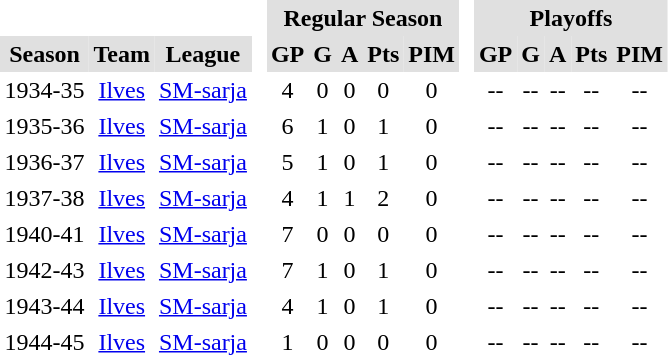<table BORDER="0" CELLPADDING="3" CELLSPACING="0" ID="Table3">
<tr ALIGN="center" bgcolor="#e0e0e0">
<th ALIGN="center" colspan="3" bgcolor="#ffffff"> </th>
<th ALIGN="center" rowspan="99" bgcolor="#ffffff"> </th>
<th ALIGN="center" colspan="5">Regular Season</th>
<th ALIGN="center" rowspan="99" bgcolor="#ffffff"> </th>
<th ALIGN="center" colspan="5">Playoffs</th>
</tr>
<tr ALIGN="center" bgcolor="#e0e0e0">
<th ALIGN="center">Season</th>
<th ALIGN="center">Team</th>
<th ALIGN="center">League</th>
<th ALIGN="center">GP</th>
<th ALIGN="center">G</th>
<th ALIGN="center">A</th>
<th ALIGN="center">Pts</th>
<th ALIGN="center">PIM</th>
<th ALIGN="center">GP</th>
<th ALIGN="center">G</th>
<th ALIGN="center">A</th>
<th ALIGN="center">Pts</th>
<th ALIGN="center">PIM</th>
</tr>
<tr ALIGN="center">
<td ALIGN="center">1934-35</td>
<td ALIGN="center"><a href='#'>Ilves</a></td>
<td ALIGN="center"><a href='#'>SM-sarja</a></td>
<td ALIGN="center">4</td>
<td ALIGN="center">0</td>
<td ALIGN="center">0</td>
<td ALIGN="center">0</td>
<td ALIGN="center">0</td>
<td ALIGN="center">--</td>
<td ALIGN="center">--</td>
<td ALIGN="center">--</td>
<td ALIGN="center">--</td>
<td ALIGN="center">--</td>
</tr>
<tr ALIGN="center">
<td ALIGN="center">1935-36</td>
<td ALIGN="center"><a href='#'>Ilves</a></td>
<td ALIGN="center"><a href='#'>SM-sarja</a></td>
<td ALIGN="center">6</td>
<td ALIGN="center">1</td>
<td ALIGN="center">0</td>
<td ALIGN="center">1</td>
<td ALIGN="center">0</td>
<td ALIGN="center">--</td>
<td ALIGN="center">--</td>
<td ALIGN="center">--</td>
<td ALIGN="center">--</td>
<td ALIGN="center">--</td>
</tr>
<tr ALIGN="center">
<td ALIGN="center">1936-37</td>
<td ALIGN="center"><a href='#'>Ilves</a></td>
<td ALIGN="center"><a href='#'>SM-sarja</a></td>
<td ALIGN="center">5</td>
<td ALIGN="center">1</td>
<td ALIGN="center">0</td>
<td ALIGN="center">1</td>
<td ALIGN="center">0</td>
<td ALIGN="center">--</td>
<td ALIGN="center">--</td>
<td ALIGN="center">--</td>
<td ALIGN="center">--</td>
<td ALIGN="center">--</td>
</tr>
<tr ALIGN="center">
<td ALIGN="center">1937-38</td>
<td ALIGN="center"><a href='#'>Ilves</a></td>
<td ALIGN="center"><a href='#'>SM-sarja</a></td>
<td ALIGN="center">4</td>
<td ALIGN="center">1</td>
<td ALIGN="center">1</td>
<td ALIGN="center">2</td>
<td ALIGN="center">0</td>
<td ALIGN="center">--</td>
<td ALIGN="center">--</td>
<td ALIGN="center">--</td>
<td ALIGN="center">--</td>
<td ALIGN="center">--</td>
</tr>
<tr ALIGN="center">
<td ALIGN="center">1940-41</td>
<td ALIGN="center"><a href='#'>Ilves</a></td>
<td ALIGN="center"><a href='#'>SM-sarja</a></td>
<td ALIGN="center">7</td>
<td ALIGN="center">0</td>
<td ALIGN="center">0</td>
<td ALIGN="center">0</td>
<td ALIGN="center">0</td>
<td ALIGN="center">--</td>
<td ALIGN="center">--</td>
<td ALIGN="center">--</td>
<td ALIGN="center">--</td>
<td ALIGN="center">--</td>
</tr>
<tr ALIGN="center">
<td ALIGN="center">1942-43</td>
<td ALIGN="center"><a href='#'>Ilves</a></td>
<td ALIGN="center"><a href='#'>SM-sarja</a></td>
<td ALIGN="center">7</td>
<td ALIGN="center">1</td>
<td ALIGN="center">0</td>
<td ALIGN="center">1</td>
<td ALIGN="center">0</td>
<td ALIGN="center">--</td>
<td ALIGN="center">--</td>
<td ALIGN="center">--</td>
<td ALIGN="center">--</td>
<td ALIGN="center">--</td>
</tr>
<tr ALIGN="center">
<td ALIGN="center">1943-44</td>
<td ALIGN="center"><a href='#'>Ilves</a></td>
<td ALIGN="center"><a href='#'>SM-sarja</a></td>
<td ALIGN="center">4</td>
<td ALIGN="center">1</td>
<td ALIGN="center">0</td>
<td ALIGN="center">1</td>
<td ALIGN="center">0</td>
<td ALIGN="center">--</td>
<td ALIGN="center">--</td>
<td ALIGN="center">--</td>
<td ALIGN="center">--</td>
<td ALIGN="center">--</td>
</tr>
<tr ALIGN="center">
<td ALIGN="center">1944-45</td>
<td ALIGN="center"><a href='#'>Ilves</a></td>
<td ALIGN="center"><a href='#'>SM-sarja</a></td>
<td ALIGN="center">1</td>
<td ALIGN="center">0</td>
<td ALIGN="center">0</td>
<td ALIGN="center">0</td>
<td ALIGN="center">0</td>
<td ALIGN="center">--</td>
<td ALIGN="center">--</td>
<td ALIGN="center">--</td>
<td ALIGN="center">--</td>
<td ALIGN="center">--</td>
</tr>
</table>
